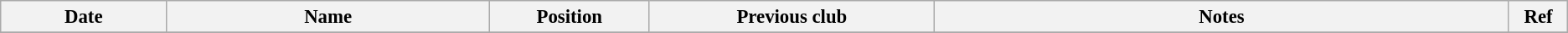<table class="wikitable" style="text-align:left; font-size:95%;">
<tr>
<th style="width:125px;">Date</th>
<th style="width:250px;">Name</th>
<th style="width:120px;">Position</th>
<th style="width:220px;">Previous club</th>
<th style="width:450px;">Notes</th>
<th style="width:40px;">Ref</th>
</tr>
<tr>
</tr>
</table>
